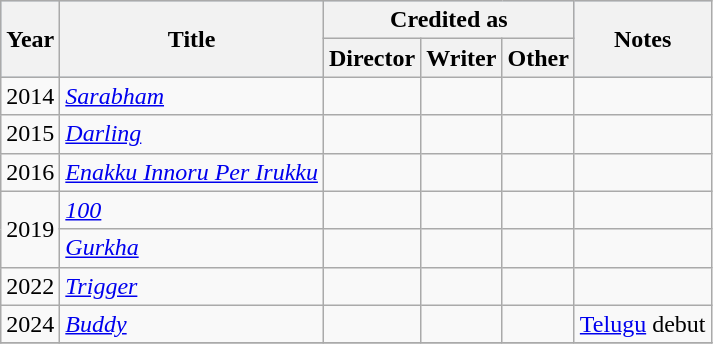<table class="wikitable">
<tr style="background:#B0C4DE; text-align:center;">
<th rowspan="2" scope="col">Year</th>
<th rowspan="2" scope="col">Title</th>
<th scope="col"  colspan="3">Credited as</th>
<th rowspan="2" class="unsortable" scope="col">Notes</th>
</tr>
<tr>
<th>Director</th>
<th>Writer</th>
<th>Other</th>
</tr>
<tr>
<td>2014</td>
<td><em><a href='#'>Sarabham</a></em></td>
<td></td>
<td></td>
<td></td>
<td></td>
</tr>
<tr>
<td>2015</td>
<td><em><a href='#'>Darling</a></em></td>
<td></td>
<td></td>
<td></td>
<td></td>
</tr>
<tr>
<td>2016</td>
<td><em><a href='#'>Enakku Innoru Per Irukku</a></em></td>
<td></td>
<td></td>
<td></td>
<td></td>
</tr>
<tr>
<td rowspan="2">2019</td>
<td><em><a href='#'>100</a></em></td>
<td></td>
<td></td>
<td></td>
<td></td>
</tr>
<tr>
<td><em><a href='#'>Gurkha</a></em></td>
<td></td>
<td></td>
<td></td>
<td></td>
</tr>
<tr>
<td>2022</td>
<td><em><a href='#'>Trigger</a></em></td>
<td></td>
<td></td>
<td></td>
<td></td>
</tr>
<tr>
<td>2024</td>
<td><em><a href='#'>Buddy</a></em></td>
<td></td>
<td></td>
<td></td>
<td><a href='#'>Telugu</a> debut</td>
</tr>
<tr>
</tr>
</table>
